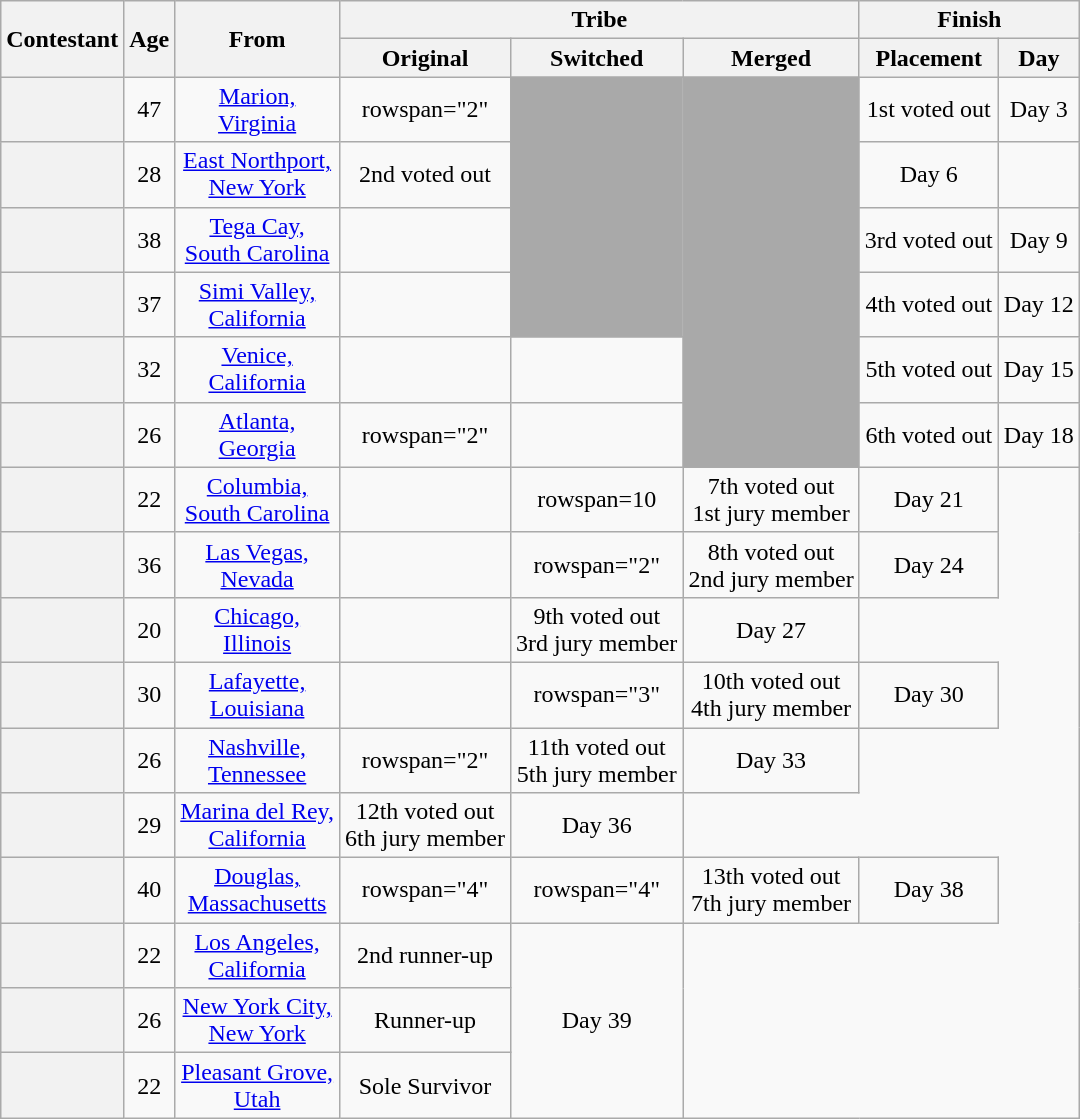<table class="wikitable sortable" style="margin:auto; text-align:center">
<tr>
<th rowspan="2" scope="col">Contestant</th>
<th rowspan="2" scope="col">Age</th>
<th rowspan="2" scope="col" class=unsortable>From</th>
<th colspan="3" scope="colgroup">Tribe</th>
<th colspan="2" scope="colgroup">Finish</th>
</tr>
<tr>
<th scope="col">Original</th>
<th scope="col">Switched</th>
<th scope="col" class=unsortable>Merged</th>
<th scope="col" class=unsortable>Placement</th>
<th scope="col" class=unsortable>Day</th>
</tr>
<tr>
<th scope="row" style=text-align:left></th>
<td>47</td>
<td><a href='#'>Marion,<br>Virginia</a></td>
<td>rowspan="2" </td>
<td rowspan="4" bgcolor="darkgray"></td>
<td rowspan="6" bgcolor="darkgray"></td>
<td>1st voted out</td>
<td>Day 3</td>
</tr>
<tr>
<th scope="row" style=text-align:left></th>
<td>28</td>
<td><a href='#'>East Northport,<br>New York</a></td>
<td>2nd voted out</td>
<td>Day 6</td>
</tr>
<tr>
<th scope="row" style=text-align:left></th>
<td>38</td>
<td><a href='#'>Tega Cay,<br>South Carolina</a></td>
<td></td>
<td>3rd voted out</td>
<td>Day 9</td>
</tr>
<tr>
<th scope="row" style=text-align:left></th>
<td>37</td>
<td><a href='#'>Simi Valley,<br>California</a></td>
<td></td>
<td>4th voted out</td>
<td>Day 12</td>
</tr>
<tr>
<th scope="row" style=text-align:left></th>
<td>32</td>
<td><a href='#'>Venice,<br>California</a></td>
<td></td>
<td></td>
<td>5th voted out</td>
<td>Day 15</td>
</tr>
<tr>
<th scope="row" style=text-align:left></th>
<td>26</td>
<td><a href='#'>Atlanta,<br>Georgia</a></td>
<td>rowspan="2" </td>
<td></td>
<td>6th voted out</td>
<td>Day 18</td>
</tr>
<tr>
<th scope="row" style=text-align:left></th>
<td>22</td>
<td><a href='#'>Columbia,<br>South Carolina</a></td>
<td></td>
<td>rowspan=10 </td>
<td>7th voted out<br>1st jury member</td>
<td>Day 21</td>
</tr>
<tr>
<th scope="row" style=text-align:left></th>
<td>36</td>
<td><a href='#'>Las Vegas,<br> Nevada</a></td>
<td></td>
<td>rowspan="2" </td>
<td>8th voted out<br>2nd jury member</td>
<td>Day 24</td>
</tr>
<tr>
<th scope="row" style=text-align:left></th>
<td>20</td>
<td><a href='#'>Chicago,<br>Illinois</a></td>
<td></td>
<td>9th voted out<br>3rd jury member</td>
<td>Day 27</td>
</tr>
<tr>
<th scope="row" style=text-align:left></th>
<td>30</td>
<td><a href='#'>Lafayette,<br>Louisiana</a></td>
<td></td>
<td>rowspan="3" </td>
<td>10th voted out<br>4th jury member</td>
<td>Day 30</td>
</tr>
<tr>
<th scope="row" style=text-align:left></th>
<td>26</td>
<td><a href='#'>Nashville,<br>Tennessee</a></td>
<td>rowspan="2" </td>
<td>11th voted out<br>5th jury member</td>
<td>Day 33</td>
</tr>
<tr>
<th scope="row" style=text-align:left></th>
<td>29</td>
<td><a href='#'>Marina del Rey,<br>California</a></td>
<td>12th voted out<br>6th jury member</td>
<td>Day 36</td>
</tr>
<tr>
<th scope="row" style=text-align:left></th>
<td>40</td>
<td><a href='#'>Douglas,<br>Massachusetts</a></td>
<td>rowspan="4" </td>
<td>rowspan="4" </td>
<td>13th voted out<br>7th jury member</td>
<td>Day 38</td>
</tr>
<tr>
<th scope="row" style=text-align:left></th>
<td>22</td>
<td><a href='#'>Los Angeles,<br>California</a></td>
<td>2nd runner-up</td>
<td rowspan="3">Day 39</td>
</tr>
<tr>
<th scope="row" style=text-align:left></th>
<td>26</td>
<td><a href='#'>New York City,<br>New York</a></td>
<td>Runner-up</td>
</tr>
<tr>
<th scope="row" style=text-align:left></th>
<td>22</td>
<td><a href='#'>Pleasant Grove,<br>Utah</a></td>
<td>Sole Survivor</td>
</tr>
</table>
